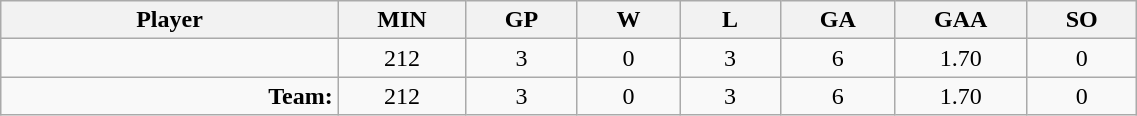<table class="wikitable sortable" width="60%">
<tr>
<th bgcolor="#DDDDFF" width="10%">Player</th>
<th width="3%" bgcolor="#DDDDFF" title="Minutes played">MIN</th>
<th width="3%" bgcolor="#DDDDFF" title="Games played in">GP</th>
<th width="3%" bgcolor="#DDDDFF" title="Wins">W</th>
<th width="3%" bgcolor="#DDDDFF"title="Losses">L</th>
<th width="3%" bgcolor="#DDDDFF" title="Goals against">GA</th>
<th width="3%" bgcolor="#DDDDFF" title="Goals against average">GAA</th>
<th width="3%" bgcolor="#DDDDFF" title="Shut-outs">SO</th>
</tr>
<tr align="center">
<td align="right"></td>
<td>212</td>
<td>3</td>
<td>0</td>
<td>3</td>
<td>6</td>
<td>1.70</td>
<td>0</td>
</tr>
<tr align="center">
<td align="right"><strong>Team:</strong></td>
<td>212</td>
<td>3</td>
<td>0</td>
<td>3</td>
<td>6</td>
<td>1.70</td>
<td>0</td>
</tr>
</table>
